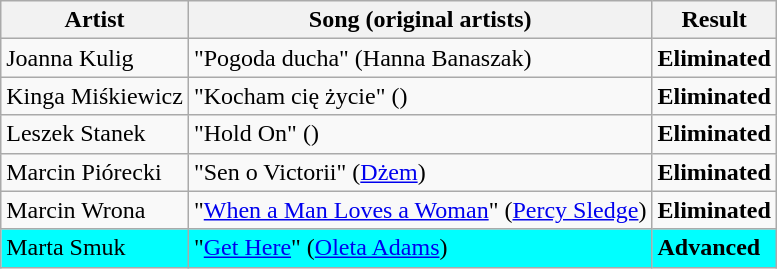<table class=wikitable>
<tr>
<th>Artist</th>
<th>Song (original artists)</th>
<th>Result</th>
</tr>
<tr>
<td>Joanna Kulig</td>
<td>"Pogoda ducha" (Hanna Banaszak)</td>
<td><strong>Eliminated</strong></td>
</tr>
<tr>
<td>Kinga Miśkiewicz</td>
<td>"Kocham cię życie" ()</td>
<td><strong>Eliminated</strong></td>
</tr>
<tr>
<td>Leszek Stanek</td>
<td>"Hold On" ()</td>
<td><strong>Eliminated</strong></td>
</tr>
<tr>
<td>Marcin Piórecki</td>
<td>"Sen o Victorii" (<a href='#'>Dżem</a>)</td>
<td><strong>Eliminated</strong></td>
</tr>
<tr>
<td>Marcin Wrona</td>
<td>"<a href='#'>When a Man Loves a Woman</a>" (<a href='#'>Percy Sledge</a>)</td>
<td><strong>Eliminated</strong></td>
</tr>
<tr style="background:cyan;">
<td>Marta Smuk</td>
<td>"<a href='#'>Get Here</a>" (<a href='#'>Oleta Adams</a>)</td>
<td><strong>Advanced</strong></td>
</tr>
</table>
